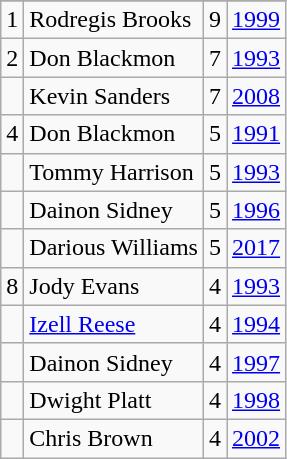<table class="wikitable">
<tr>
</tr>
<tr>
<td>1</td>
<td>Rodregis Brooks</td>
<td>9</td>
<td><a href='#'>1999</a></td>
</tr>
<tr>
<td>2</td>
<td>Don Blackmon</td>
<td>7</td>
<td><a href='#'>1993</a></td>
</tr>
<tr>
<td></td>
<td>Kevin Sanders</td>
<td>7</td>
<td><a href='#'>2008</a></td>
</tr>
<tr>
<td>4</td>
<td>Don Blackmon</td>
<td>5</td>
<td><a href='#'>1991</a></td>
</tr>
<tr>
<td></td>
<td>Tommy Harrison</td>
<td>5</td>
<td><a href='#'>1993</a></td>
</tr>
<tr>
<td></td>
<td>Dainon Sidney</td>
<td>5</td>
<td><a href='#'>1996</a></td>
</tr>
<tr>
<td></td>
<td>Darious Williams</td>
<td>5</td>
<td><a href='#'>2017</a></td>
</tr>
<tr>
<td>8</td>
<td>Jody Evans</td>
<td>4</td>
<td><a href='#'>1993</a></td>
</tr>
<tr>
<td></td>
<td><a href='#'>Izell Reese</a></td>
<td>4</td>
<td><a href='#'>1994</a></td>
</tr>
<tr>
<td></td>
<td>Dainon Sidney</td>
<td>4</td>
<td><a href='#'>1997</a></td>
</tr>
<tr>
<td></td>
<td>Dwight Platt</td>
<td>4</td>
<td><a href='#'>1998</a></td>
</tr>
<tr>
<td></td>
<td>Chris Brown</td>
<td>4</td>
<td><a href='#'>2002</a></td>
</tr>
</table>
